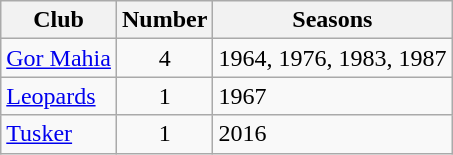<table class="wikitable sortable">
<tr>
<th>Club</th>
<th>Number</th>
<th>Seasons</th>
</tr>
<tr>
<td><a href='#'>Gor Mahia</a></td>
<td style="text-align:center">4</td>
<td>1964, 1976, 1983, 1987</td>
</tr>
<tr>
<td><a href='#'>Leopards</a></td>
<td style="text-align:center">1</td>
<td>1967</td>
</tr>
<tr>
<td><a href='#'>Tusker</a></td>
<td style="text-align:center">1</td>
<td>2016</td>
</tr>
</table>
